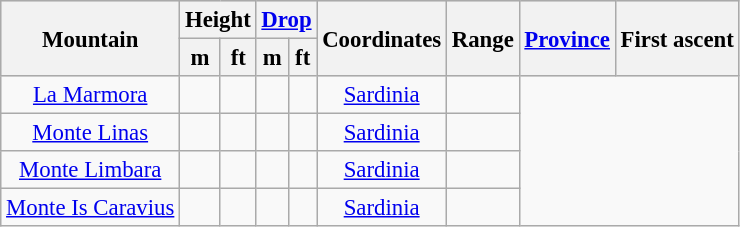<table class="wikitable sortable" style="text-align: center; font-size: 95%;">
<tr bgcolor="#dddddd">
<th rowspan=2>Mountain</th>
<th colspan=2>Height</th>
<th colspan=2><a href='#'>Drop</a></th>
<th rowspan=2>Coordinates</th>
<th rowspan=2>Range</th>
<th rowspan=2><a href='#'>Province</a></th>
<th rowspan=2>First ascent</th>
</tr>
<tr>
<th>m</th>
<th>ft</th>
<th>m</th>
<th>ft</th>
</tr>
<tr>
<td><a href='#'>La Marmora</a></td>
<td></td>
<td></td>
<td></td>
<td></td>
<td><a href='#'>Sardinia</a></td>
<td></td>
</tr>
<tr>
<td><a href='#'>Monte Linas</a></td>
<td></td>
<td></td>
<td></td>
<td></td>
<td><a href='#'>Sardinia</a></td>
<td></td>
</tr>
<tr>
<td><a href='#'>Monte Limbara</a></td>
<td></td>
<td></td>
<td></td>
<td></td>
<td><a href='#'>Sardinia</a></td>
<td></td>
</tr>
<tr>
<td><a href='#'>Monte Is Caravius</a></td>
<td></td>
<td></td>
<td></td>
<td></td>
<td><a href='#'>Sardinia</a></td>
<td></td>
</tr>
</table>
